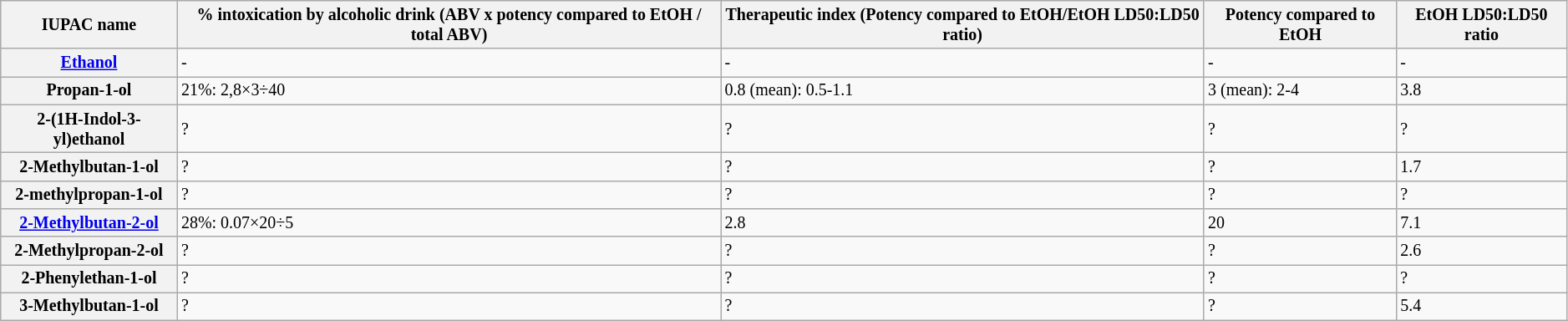<table class="wikitable sortable" border="1" style="font-size:smaller">
<tr>
<th>IUPAC name</th>
<th>% intoxication by alcoholic drink (ABV x potency compared to EtOH / total ABV)</th>
<th>Therapeutic index (Potency compared to EtOH/EtOH LD50:LD50 ratio)</th>
<th>Potency compared to EtOH</th>
<th>EtOH LD50:LD50 ratio</th>
</tr>
<tr>
<th><a href='#'>Ethanol</a></th>
<td>-</td>
<td>-</td>
<td>-</td>
<td>-</td>
</tr>
<tr>
<th>Propan-1-ol</th>
<td>21%: 2,8×3÷40</td>
<td>0.8 (mean): 0.5-1.1</td>
<td>3 (mean): 2-4</td>
<td>3.8</td>
</tr>
<tr>
<th>2-(1H-Indol-3-yl)ethanol</th>
<td>?</td>
<td>?</td>
<td>?</td>
<td>?</td>
</tr>
<tr>
<th>2-Methylbutan-1-ol</th>
<td>?</td>
<td>?</td>
<td>?</td>
<td>1.7</td>
</tr>
<tr>
<th>2-methylpropan-1-ol</th>
<td>?</td>
<td>?</td>
<td>?</td>
<td>?</td>
</tr>
<tr>
<th><a href='#'>2-Methylbutan-2-ol</a></th>
<td>28%: 0.07×20÷5</td>
<td>2.8</td>
<td>20</td>
<td>7.1</td>
</tr>
<tr>
<th>2-Methylpropan-2-ol</th>
<td>?</td>
<td>?</td>
<td>?</td>
<td>2.6</td>
</tr>
<tr>
<th>2-Phenylethan-1-ol</th>
<td>?</td>
<td>?</td>
<td>?</td>
<td>?</td>
</tr>
<tr>
<th>3-Methylbutan-1-ol</th>
<td>?</td>
<td>?</td>
<td>?</td>
<td>5.4</td>
</tr>
</table>
